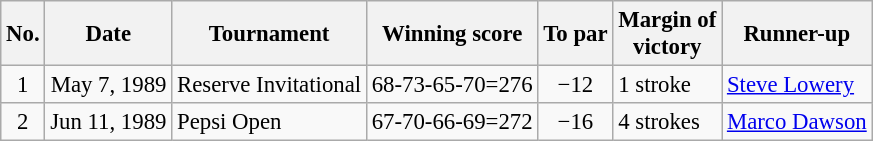<table class="wikitable" style="font-size:95%;">
<tr>
<th>No.</th>
<th>Date</th>
<th>Tournament</th>
<th>Winning score</th>
<th>To par</th>
<th>Margin of<br>victory</th>
<th>Runner-up</th>
</tr>
<tr>
<td align=center>1</td>
<td align=right>May 7, 1989</td>
<td>Reserve Invitational</td>
<td>68-73-65-70=276</td>
<td align=center>−12</td>
<td>1 stroke</td>
<td> <a href='#'>Steve Lowery</a></td>
</tr>
<tr>
<td align=center>2</td>
<td align=right>Jun 11, 1989</td>
<td>Pepsi Open</td>
<td>67-70-66-69=272</td>
<td align=center>−16</td>
<td>4 strokes</td>
<td> <a href='#'>Marco Dawson</a></td>
</tr>
</table>
